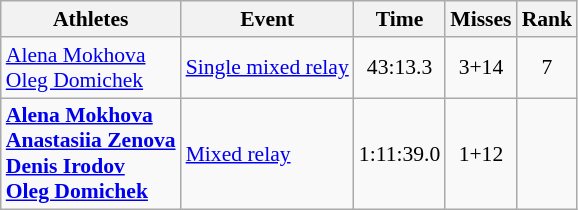<table class="wikitable" style="font-size:90%; text-align:center;">
<tr>
<th>Athletes</th>
<th>Event</th>
<th>Time</th>
<th>Misses</th>
<th>Rank</th>
</tr>
<tr>
<td align=left><a href='#'>Alena Mokhova</a><br><a href='#'>Oleg Domichek</a></td>
<td align=left><a href='#'>Single mixed relay</a></td>
<td>43:13.3</td>
<td>3+14</td>
<td>7</td>
</tr>
<tr>
<td align=left><strong><a href='#'>Alena Mokhova</a><br><a href='#'>Anastasiia Zenova</a><br><a href='#'>Denis Irodov</a><br><a href='#'>Oleg Domichek</a></strong></td>
<td align=left><a href='#'>Mixed relay</a></td>
<td>1:11:39.0</td>
<td>1+12</td>
<td></td>
</tr>
</table>
